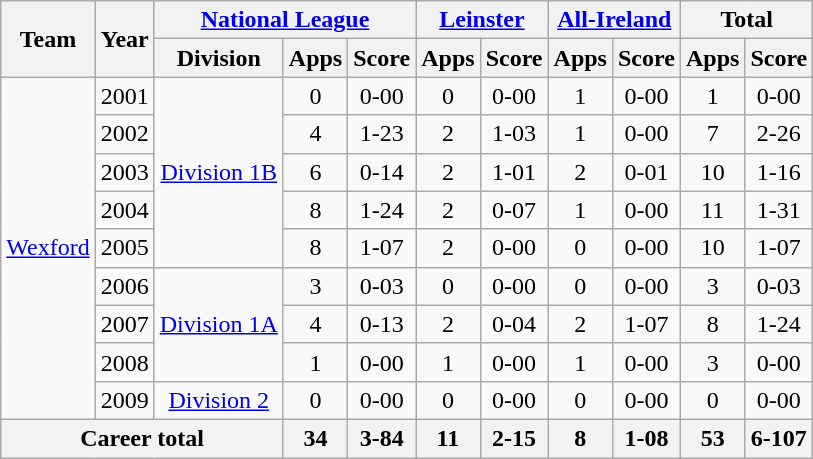<table class="wikitable" style="text-align:center">
<tr>
<th rowspan="2">Team</th>
<th rowspan="2">Year</th>
<th colspan="3"><a href='#'>National League</a></th>
<th colspan="2"><a href='#'>Leinster</a></th>
<th colspan="2"><a href='#'>All-Ireland</a></th>
<th colspan="2">Total</th>
</tr>
<tr>
<th>Division</th>
<th>Apps</th>
<th>Score</th>
<th>Apps</th>
<th>Score</th>
<th>Apps</th>
<th>Score</th>
<th>Apps</th>
<th>Score</th>
</tr>
<tr>
<td rowspan="9"><a href='#'>Wexford</a></td>
<td>2001</td>
<td rowspan="5"><a href='#'>Division 1B</a></td>
<td>0</td>
<td>0-00</td>
<td>0</td>
<td>0-00</td>
<td>1</td>
<td>0-00</td>
<td>1</td>
<td>0-00</td>
</tr>
<tr>
<td>2002</td>
<td>4</td>
<td>1-23</td>
<td>2</td>
<td>1-03</td>
<td>1</td>
<td>0-00</td>
<td>7</td>
<td>2-26</td>
</tr>
<tr>
<td>2003</td>
<td>6</td>
<td>0-14</td>
<td>2</td>
<td>1-01</td>
<td>2</td>
<td>0-01</td>
<td>10</td>
<td>1-16</td>
</tr>
<tr>
<td>2004</td>
<td>8</td>
<td>1-24</td>
<td>2</td>
<td>0-07</td>
<td>1</td>
<td>0-00</td>
<td>11</td>
<td>1-31</td>
</tr>
<tr>
<td>2005</td>
<td>8</td>
<td>1-07</td>
<td>2</td>
<td>0-00</td>
<td>0</td>
<td>0-00</td>
<td>10</td>
<td>1-07</td>
</tr>
<tr>
<td>2006</td>
<td rowspan="3"><a href='#'>Division 1A</a></td>
<td>3</td>
<td>0-03</td>
<td>0</td>
<td>0-00</td>
<td>0</td>
<td>0-00</td>
<td>3</td>
<td>0-03</td>
</tr>
<tr>
<td>2007</td>
<td>4</td>
<td>0-13</td>
<td>2</td>
<td>0-04</td>
<td>2</td>
<td>1-07</td>
<td>8</td>
<td>1-24</td>
</tr>
<tr>
<td>2008</td>
<td>1</td>
<td>0-00</td>
<td>1</td>
<td>0-00</td>
<td>1</td>
<td>0-00</td>
<td>3</td>
<td>0-00</td>
</tr>
<tr>
<td>2009</td>
<td rowspan="1"><a href='#'>Division 2</a></td>
<td>0</td>
<td>0-00</td>
<td>0</td>
<td>0-00</td>
<td>0</td>
<td>0-00</td>
<td>0</td>
<td>0-00</td>
</tr>
<tr>
<th colspan="3">Career total</th>
<th>34</th>
<th>3-84</th>
<th>11</th>
<th>2-15</th>
<th>8</th>
<th>1-08</th>
<th>53</th>
<th>6-107</th>
</tr>
</table>
